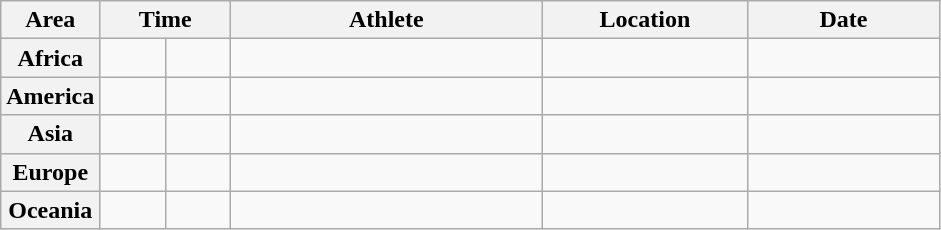<table class="wikitable">
<tr>
<th width="45">Area</th>
<th width="80" colspan="2">Time</th>
<th width="200">Athlete</th>
<th width="130">Location</th>
<th width="120">Date</th>
</tr>
<tr>
<th>Africa</th>
<td align="center"></td>
<td align="center"></td>
<td></td>
<td></td>
<td align="right"></td>
</tr>
<tr>
<th>America</th>
<td align="center"></td>
<td align="center"></td>
<td></td>
<td></td>
<td align="right"></td>
</tr>
<tr>
<th>Asia</th>
<td align="center"></td>
<td align="center"></td>
<td></td>
<td></td>
<td align="right"></td>
</tr>
<tr>
<th>Europe</th>
<td align="center"></td>
<td align="center"></td>
<td></td>
<td></td>
<td align="right"></td>
</tr>
<tr>
<th>Oceania</th>
<td align="center"></td>
<td align="center"></td>
<td></td>
<td></td>
<td align="right"></td>
</tr>
</table>
